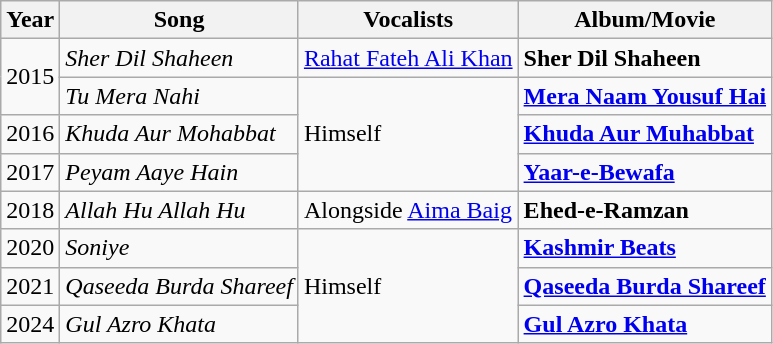<table class="wikitable sortable">
<tr style="text-align: center">
<th>Year</th>
<th>Song</th>
<th>Vocalists</th>
<th>Album/Movie</th>
</tr>
<tr>
<td rowspan="2">2015</td>
<td><em>Sher Dil Shaheen</em></td>
<td><a href='#'>Rahat Fateh Ali Khan</a></td>
<td><strong>Sher Dil Shaheen</strong></td>
</tr>
<tr>
<td><em>Tu Mera Nahi</em></td>
<td Rowspan="3">Himself</td>
<td><strong><a href='#'>Mera Naam Yousuf Hai</a></strong></td>
</tr>
<tr>
<td>2016</td>
<td><em>Khuda Aur Mohabbat</em></td>
<td><strong><a href='#'>Khuda Aur Muhabbat</a></strong></td>
</tr>
<tr>
<td>2017</td>
<td><em>Peyam Aaye Hain</em></td>
<td><strong><a href='#'>Yaar-e-Bewafa</a></strong></td>
</tr>
<tr>
<td>2018</td>
<td><em>Allah Hu Allah Hu</em></td>
<td>Alongside <a href='#'>Aima Baig</a></td>
<td><strong>Ehed-e-Ramzan</strong></td>
</tr>
<tr>
<td>2020</td>
<td><em>Soniye</em></td>
<td Rowspan="3">Himself</td>
<td><strong><a href='#'>Kashmir Beats</a></strong></td>
</tr>
<tr>
<td>2021</td>
<td><em>Qaseeda Burda Shareef</em></td>
<td><strong><a href='#'>Qaseeda Burda Shareef</a></strong></td>
</tr>
<tr>
<td>2024</td>
<td><em>Gul Azro Khata</em></td>
<td><strong><a href='#'>Gul Azro Khata</a></strong></td>
</tr>
</table>
